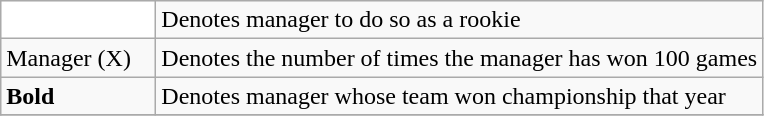<table class="wikitable">
<tr>
<td style="background-color:white; border:1px solid #aaaaaa; width:6em"></td>
<td>Denotes manager to do so as a rookie</td>
</tr>
<tr>
<td>Manager (X)</td>
<td>Denotes the number of times the manager has won 100 games</td>
</tr>
<tr>
<td><strong>Bold</strong></td>
<td>Denotes manager whose team won championship that year</td>
</tr>
<tr>
</tr>
</table>
